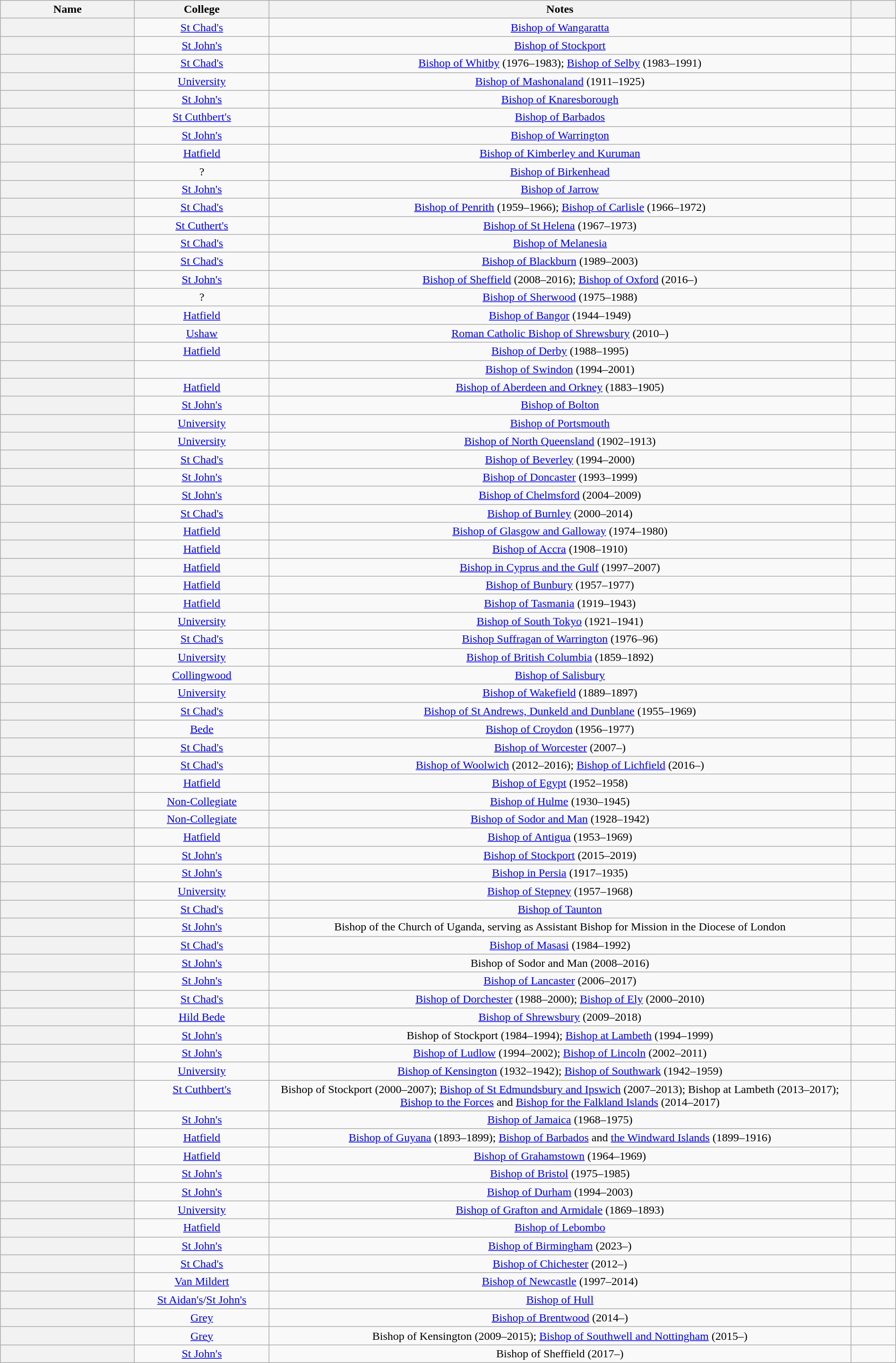<table class="wikitable sortable" style="width:100%">
<tr>
<th width="15%">Name</th>
<th width="15%">College</th>
<th width="65%">Notes</th>
<th width="5%"></th>
</tr>
<tr valign="top">
<th scope=row></th>
<td align="center"><a href='#'>St Chad's</a></td>
<td align="center"><a href='#'>Bishop of Wangaratta</a></td>
<td align="center"></td>
</tr>
<tr valign="top">
<th scope=row></th>
<td align="center"><a href='#'>St John's</a></td>
<td align="center"><a href='#'>Bishop of Stockport</a></td>
<td align="center"></td>
</tr>
<tr valign="top">
<th scope=row></th>
<td align="center"><a href='#'>St Chad's</a></td>
<td align="center"><a href='#'>Bishop of Whitby</a> (1976–1983); <a href='#'>Bishop of Selby</a> (1983–1991)</td>
<td align="center"></td>
</tr>
<tr valign="top">
<th scope=row></th>
<td align="center"><a href='#'>University</a></td>
<td align="center"><a href='#'>Bishop of Mashonaland</a> (1911–1925)</td>
<td align="center"></td>
</tr>
<tr valign="top">
<th scope=row></th>
<td align="center"><a href='#'>St John's</a></td>
<td align="center"><a href='#'>Bishop of Knaresborough</a></td>
<td align="center"></td>
</tr>
<tr valign="top">
<th scope=row></th>
<td align="center"><a href='#'>St Cuthbert's</a></td>
<td align="center"><a href='#'>Bishop of Barbados</a></td>
<td align="center"></td>
</tr>
<tr valign="top">
<th scope=row></th>
<td align="center"><a href='#'>St John's</a></td>
<td align="center"><a href='#'>Bishop of Warrington</a></td>
<td align="center"></td>
</tr>
<tr valign="top">
<th scope=row></th>
<td align="center"><a href='#'>Hatfield</a></td>
<td align="center"><a href='#'>Bishop of Kimberley and Kuruman</a></td>
<td align="center"></td>
</tr>
<tr valign="top">
<th scope=row></th>
<td align="center">?</td>
<td align="center"><a href='#'>Bishop of Birkenhead</a></td>
<td align="center"></td>
</tr>
<tr valign="top">
<th scope=row></th>
<td align="center"><a href='#'>St John's</a></td>
<td align="center"><a href='#'>Bishop of Jarrow</a></td>
<td align="center"></td>
</tr>
<tr valign="top">
<th scope=row></th>
<td align="center"><a href='#'>St Chad's</a></td>
<td align="center"><a href='#'>Bishop of Penrith</a> (1959–1966); <a href='#'>Bishop of Carlisle</a> (1966–1972)</td>
<td align="center"></td>
</tr>
<tr valign="top">
<th scope=row></th>
<td align="center"><a href='#'>St Cuthert's</a></td>
<td align="center"><a href='#'>Bishop of St Helena</a> (1967–1973)</td>
<td align="center"></td>
</tr>
<tr valign="top">
<th scope=row></th>
<td align="center"><a href='#'>St Chad's</a></td>
<td align="center"><a href='#'>Bishop of Melanesia</a></td>
<td align="center"></td>
</tr>
<tr valign="top">
<th scope=row></th>
<td align="center"><a href='#'>St Chad's</a></td>
<td align="center"><a href='#'>Bishop of Blackburn</a> (1989–2003)</td>
<td align="center"></td>
</tr>
<tr valign="top">
<th scope=row></th>
<td align="center"><a href='#'>St John's</a></td>
<td align="center"><a href='#'>Bishop of Sheffield</a> (2008–2016); <a href='#'>Bishop of Oxford</a> (2016–)</td>
<td align="center"></td>
</tr>
<tr valign="top">
<th scope=row></th>
<td align="center">?</td>
<td align="center"><a href='#'>Bishop of Sherwood</a> (1975–1988)</td>
<td align="center"></td>
</tr>
<tr valign="top">
<th scope=row></th>
<td align="center"><a href='#'>Hatfield</a></td>
<td align="center"><a href='#'>Bishop of Bangor</a> (1944–1949)</td>
<td align="center"></td>
</tr>
<tr valign="top">
<th scope=row></th>
<td align="center"><a href='#'>Ushaw</a></td>
<td align="center"><a href='#'>Roman Catholic Bishop of Shrewsbury</a> (2010–)</td>
<td align="center"></td>
</tr>
<tr valign="top">
<th scope=row></th>
<td align="center"><a href='#'>Hatfield</a></td>
<td align="center"><a href='#'>Bishop of Derby</a> (1988–1995)</td>
<td align="center"></td>
</tr>
<tr valign="top">
<th scope=row></th>
<td align="center"></td>
<td align="center"><a href='#'>Bishop of Swindon</a> (1994–2001)</td>
<td align="center"></td>
</tr>
<tr valign="top">
<th scope=row></th>
<td align="center"><a href='#'>Hatfield</a></td>
<td align="center"><a href='#'>Bishop of Aberdeen and Orkney</a> (1883–1905)</td>
<td align="center"></td>
</tr>
<tr valign="top">
<th scope=row></th>
<td align="center"><a href='#'>St John's</a></td>
<td align="center"><a href='#'>Bishop of Bolton</a></td>
<td align="center"></td>
</tr>
<tr valign="top">
<th scope=row></th>
<td align="center"><a href='#'>University</a></td>
<td align="center"><a href='#'>Bishop of Portsmouth</a></td>
<td align="center"></td>
</tr>
<tr valign="top">
<th scope=row></th>
<td align="center"><a href='#'>University</a></td>
<td align="center"><a href='#'>Bishop of North Queensland</a> (1902–1913)</td>
<td align="center"></td>
</tr>
<tr valign="top">
<th scope=row></th>
<td align="center"><a href='#'>St Chad's</a></td>
<td align="center"><a href='#'>Bishop of Beverley</a> (1994–2000)</td>
<td align="center"></td>
</tr>
<tr valign="top">
<th scope=row></th>
<td align="center"><a href='#'>St John's</a></td>
<td align="center"><a href='#'>Bishop of Doncaster</a> (1993–1999)</td>
<td align="center"></td>
</tr>
<tr valign="top">
<th scope=row></th>
<td align="center"><a href='#'>St John's</a></td>
<td align="center"><a href='#'>Bishop of Chelmsford</a> (2004–2009)</td>
<td align="center"></td>
</tr>
<tr valign="top">
<th scope=row></th>
<td align="center"><a href='#'>St Chad's</a></td>
<td align="center"><a href='#'>Bishop of Burnley</a> (2000–2014)</td>
<td align="center"></td>
</tr>
<tr valign="top">
<th scope=row></th>
<td align="center"><a href='#'>Hatfield</a></td>
<td align="center"><a href='#'>Bishop of Glasgow and Galloway</a> (1974–1980)</td>
<td align="center"></td>
</tr>
<tr valign="top">
<th scope=row></th>
<td align="center"><a href='#'>Hatfield</a></td>
<td align="center"><a href='#'>Bishop of Accra</a> (1908–1910)</td>
<td align="center"></td>
</tr>
<tr valign="top">
<th scope=row></th>
<td align="center"><a href='#'>Hatfield</a></td>
<td align="center"><a href='#'>Bishop in Cyprus and the Gulf</a> (1997–2007)</td>
<td align="center"></td>
</tr>
<tr valign="top">
<th scope=row></th>
<td align="center"><a href='#'>Hatfield</a></td>
<td align="center"><a href='#'>Bishop of Bunbury</a> (1957–1977)</td>
<td align="center"></td>
</tr>
<tr valign="top">
<th scope=row></th>
<td align="center"><a href='#'>Hatfield</a></td>
<td align="center"><a href='#'>Bishop of Tasmania</a> (1919–1943)</td>
<td align="center"></td>
</tr>
<tr valign="top">
<th scope=row></th>
<td align="center"><a href='#'>University</a></td>
<td align="center"><a href='#'>Bishop of South Tokyo</a> (1921–1941)</td>
<td align="center"></td>
</tr>
<tr valign="top">
<th scope=row></th>
<td align="center"><a href='#'>St Chad's</a></td>
<td align="center"><a href='#'>Bishop Suffragan of Warrington</a> (1976–96)</td>
<td align="center"></td>
</tr>
<tr valign="top">
<th scope=row></th>
<td align="center"><a href='#'>University</a></td>
<td align="center"><a href='#'>Bishop of British Columbia</a> (1859–1892)</td>
<td align="center"></td>
</tr>
<tr valign="top">
<th scope=row></th>
<td align="center"><a href='#'>Collingwood</a></td>
<td align="center"><a href='#'>Bishop of Salisbury</a></td>
<td align="center"></td>
</tr>
<tr valign="top">
<th scope=row></th>
<td align="center"><a href='#'>University</a></td>
<td align="center"><a href='#'>Bishop of Wakefield</a> (1889–1897)</td>
<td align="center"></td>
</tr>
<tr valign="top">
<th scope=row></th>
<td align="center"><a href='#'>St Chad's</a></td>
<td align="center"><a href='#'>Bishop of St Andrews, Dunkeld and Dunblane</a> (1955–1969)</td>
<td align="center"></td>
</tr>
<tr valign="top">
<th scope=row></th>
<td align="center"><a href='#'>Bede</a></td>
<td align="center"><a href='#'>Bishop of Croydon</a> (1956–1977)</td>
<td align="center"></td>
</tr>
<tr valign="top">
<th scope=row></th>
<td align="center"><a href='#'>St Chad's</a></td>
<td align="center"><a href='#'>Bishop of Worcester</a> (2007–)</td>
<td align="center"></td>
</tr>
<tr valign="top">
<th scope=row></th>
<td align="center"><a href='#'>St Chad's</a></td>
<td align="center"><a href='#'>Bishop of Woolwich</a> (2012–2016); <a href='#'>Bishop of Lichfield</a> (2016–)</td>
<td align="center"></td>
</tr>
<tr valign="top">
<th scope=row></th>
<td align="center"><a href='#'>Hatfield</a></td>
<td align="center"><a href='#'>Bishop of Egypt</a> (1952–1958)</td>
<td align="center"></td>
</tr>
<tr valign="top">
<th scope=row></th>
<td align="center"><a href='#'>Non-Collegiate</a></td>
<td align="center"><a href='#'>Bishop of Hulme</a> (1930–1945)</td>
<td align="center"></td>
</tr>
<tr valign="top">
<th scope=row></th>
<td align="center"><a href='#'>Non-Collegiate</a></td>
<td align="center"><a href='#'>Bishop of Sodor and Man</a> (1928–1942)</td>
<td align="center"></td>
</tr>
<tr valign="top">
<th scope=row></th>
<td align="center"><a href='#'>Hatfield</a></td>
<td align="center"><a href='#'>Bishop of Antigua</a> (1953–1969)</td>
<td align="center"></td>
</tr>
<tr valign="top">
<th scope=row></th>
<td align="center"><a href='#'>St John's</a></td>
<td align="center"><a href='#'>Bishop of Stockport</a> (2015–2019)</td>
<td align="center"></td>
</tr>
<tr valign="top">
<th scope=row></th>
<td align="center"><a href='#'>St John's</a></td>
<td align="center"><a href='#'>Bishop in Persia</a> (1917–1935)</td>
<td align="center"></td>
</tr>
<tr valign="top">
<th scope=row></th>
<td align="center"><a href='#'>University</a></td>
<td align="center"><a href='#'>Bishop of Stepney</a> (1957–1968)</td>
<td align="center"></td>
</tr>
<tr valign="top">
<th scope=row></th>
<td align="center"><a href='#'>St Chad's</a></td>
<td align="center"><a href='#'>Bishop of Taunton</a></td>
<td align="center"></td>
</tr>
<tr valign="top">
<th scope=row></th>
<td align="center"><a href='#'>St John's</a></td>
<td align="center">Bishop of the Church of Uganda, serving as Assistant Bishop for Mission in the Diocese of London</td>
<td align="center"></td>
</tr>
<tr valign="top">
<th scope=row></th>
<td align="center"><a href='#'>St Chad's</a></td>
<td align="center"><a href='#'>Bishop of Masasi</a> (1984–1992)</td>
<td align="center"></td>
</tr>
<tr valign="top">
<th scope=row></th>
<td align="center"><a href='#'>St John's</a></td>
<td align="center">Bishop of Sodor and Man (2008–2016)</td>
<td align="center"></td>
</tr>
<tr valign="top">
<th scope=row></th>
<td align="center"><a href='#'>St John's</a></td>
<td align="center"><a href='#'>Bishop of Lancaster</a> (2006–2017)</td>
<td align="center"></td>
</tr>
<tr valign="top">
<th scope=row></th>
<td align="center"><a href='#'>St Chad's</a></td>
<td align="center"><a href='#'>Bishop of Dorchester</a> (1988–2000); <a href='#'>Bishop of Ely</a> (2000–2010)</td>
<td align="center"></td>
</tr>
<tr valign="top">
<th scope=row></th>
<td align="center"><a href='#'>Hild Bede</a></td>
<td align="center"><a href='#'>Bishop of Shrewsbury</a> (2009–2018)</td>
<td align="center"></td>
</tr>
<tr valign="top">
<th scope=row></th>
<td align="center"><a href='#'>St John's</a></td>
<td align="center">Bishop of Stockport (1984–1994); <a href='#'>Bishop at Lambeth</a> (1994–1999)</td>
<td align="center"></td>
</tr>
<tr valign="top">
<th scope=row></th>
<td align="center"><a href='#'>St John's</a></td>
<td align="center"><a href='#'>Bishop of Ludlow</a> (1994–2002); <a href='#'>Bishop of Lincoln</a> (2002–2011)</td>
<td align="center"></td>
</tr>
<tr valign="top">
<th scope=row></th>
<td align="center"><a href='#'>University</a></td>
<td align="center"><a href='#'>Bishop of Kensington</a> (1932–1942); <a href='#'>Bishop of Southwark</a> (1942–1959)</td>
<td align="center"></td>
</tr>
<tr valign="top">
<th scope=row></th>
<td align="center"><a href='#'>St Cuthbert's</a></td>
<td align="center">Bishop of Stockport (2000–2007); <a href='#'>Bishop of St Edmundsbury and Ipswich</a> (2007–2013); Bishop at Lambeth (2013–2017); <a href='#'>Bishop to the Forces</a> and <a href='#'>Bishop for the Falkland Islands</a> (2014–2017)</td>
<td align="center"></td>
</tr>
<tr valign="top">
<th scope=row></th>
<td align="center"><a href='#'>St John's</a></td>
<td align="center"><a href='#'>Bishop of Jamaica</a> (1968–1975)</td>
<td align="center"></td>
</tr>
<tr valign="top">
<th scope=row></th>
<td align="center"><a href='#'>Hatfield</a></td>
<td align="center"><a href='#'>Bishop of Guyana</a> (1893–1899); <a href='#'>Bishop of Barbados</a> and <a href='#'>the Windward Islands</a> (1899–1916)</td>
<td align="center"></td>
</tr>
<tr valign="top">
<th scope=row></th>
<td align="center"><a href='#'>Hatfield</a></td>
<td align="center"><a href='#'>Bishop of Grahamstown</a> (1964–1969)</td>
<td align="center"></td>
</tr>
<tr valign="top">
<th scope=row></th>
<td align="center"><a href='#'>St John's</a></td>
<td align="center"><a href='#'>Bishop of Bristol</a> (1975–1985)</td>
<td align="center"></td>
</tr>
<tr valign="top">
<th scope=row></th>
<td align="center"><a href='#'>St John's</a></td>
<td align="center"><a href='#'>Bishop of Durham</a> (1994–2003)</td>
<td align="center"></td>
</tr>
<tr valign="top">
<th scope=row></th>
<td align="center"><a href='#'>University</a></td>
<td align="center"><a href='#'>Bishop of Grafton and Armidale</a> (1869–1893)</td>
<td align="center"></td>
</tr>
<tr valign="top">
<th scope=row></th>
<td align="center"><a href='#'>Hatfield</a></td>
<td align="center"><a href='#'>Bishop of Lebombo</a></td>
<td align="center"></td>
</tr>
<tr valign="top">
<th scope=row></th>
<td align="center"><a href='#'>St John's</a></td>
<td align="center"><a href='#'>Bishop of Birmingham</a> (2023–)</td>
<td align="center"></td>
</tr>
<tr valign="top">
<th scope=row></th>
<td align="center"><a href='#'>St Chad's</a></td>
<td align="center"><a href='#'>Bishop of Chichester</a> (2012–)</td>
<td align="center"></td>
</tr>
<tr valign="top">
<th scope=row></th>
<td align="center"><a href='#'>Van Mildert</a></td>
<td align="center"><a href='#'>Bishop of Newcastle</a> (1997–2014)</td>
<td align="center"></td>
</tr>
<tr valign="top">
<th scope=row></th>
<td align="center"><a href='#'>St Aidan's</a>/<a href='#'>St John's</a></td>
<td align="center"><a href='#'>Bishop of Hull</a></td>
<td align="center"></td>
</tr>
<tr valign="top">
<th scope=row></th>
<td align="center"><a href='#'>Grey</a></td>
<td align="center"><a href='#'>Bishop of Brentwood</a> (2014–)</td>
<td align="center"></td>
</tr>
<tr valign="top">
<th scope=row></th>
<td align="center"><a href='#'>Grey</a></td>
<td align="center">Bishop of Kensington (2009–2015); <a href='#'>Bishop of Southwell and Nottingham</a> (2015–)</td>
<td align="center"></td>
</tr>
<tr valign="top">
<th scope=row></th>
<td align="center"><a href='#'>St John's</a></td>
<td align="center">Bishop of Sheffield (2017–)</td>
<td align="center"></td>
</tr>
</table>
